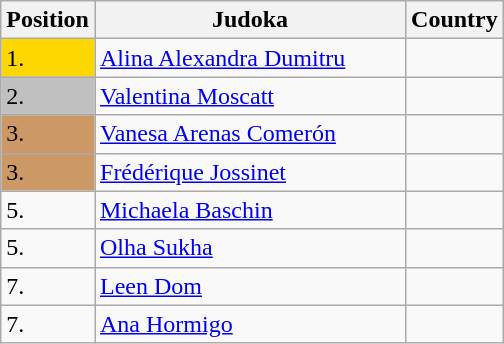<table class=wikitable>
<tr>
<th width=10>Position</th>
<th width=200>Judoka</th>
<th width=10>Country</th>
</tr>
<tr>
<td bgcolor=gold>1.</td>
<td><a href='#'>Alina Alexandra Dumitru</a></td>
<td></td>
</tr>
<tr>
<td bgcolor="silver">2.</td>
<td><a href='#'>Valentina Moscatt</a></td>
<td></td>
</tr>
<tr>
<td bgcolor="CC9966">3.</td>
<td><a href='#'>Vanesa Arenas Comerón</a></td>
<td></td>
</tr>
<tr>
<td bgcolor="CC9966">3.</td>
<td><a href='#'>Frédérique Jossinet</a></td>
<td></td>
</tr>
<tr>
<td>5.</td>
<td><a href='#'>Michaela Baschin</a></td>
<td></td>
</tr>
<tr>
<td>5.</td>
<td><a href='#'>Olha Sukha</a></td>
<td></td>
</tr>
<tr>
<td>7.</td>
<td><a href='#'>Leen Dom</a></td>
<td></td>
</tr>
<tr>
<td>7.</td>
<td><a href='#'>Ana Hormigo</a></td>
<td></td>
</tr>
</table>
